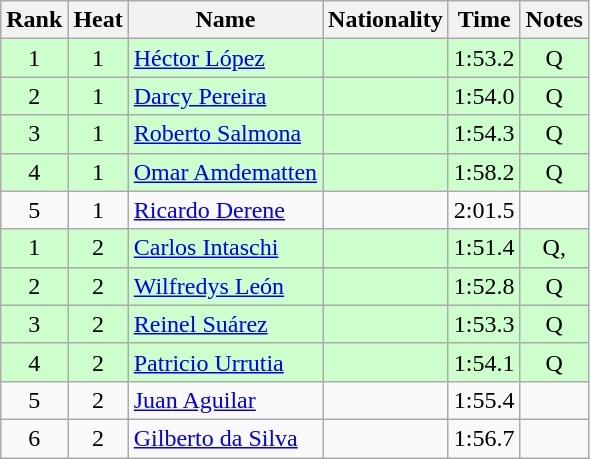<table class="wikitable sortable" style="text-align:center">
<tr>
<th>Rank</th>
<th>Heat</th>
<th>Name</th>
<th>Nationality</th>
<th>Time</th>
<th>Notes</th>
</tr>
<tr bgcolor=ccffcc>
<td>1</td>
<td>1</td>
<td align=left><a href='#'>Héctor López</a></td>
<td align=left></td>
<td>1:53.2</td>
<td>Q</td>
</tr>
<tr bgcolor=ccffcc>
<td>2</td>
<td>1</td>
<td align=left><a href='#'>Darcy Pereira</a></td>
<td align=left></td>
<td>1:54.0</td>
<td>Q</td>
</tr>
<tr bgcolor=ccffcc>
<td>3</td>
<td>1</td>
<td align=left><a href='#'>Roberto Salmona</a></td>
<td align=left></td>
<td>1:54.3</td>
<td>Q</td>
</tr>
<tr bgcolor=ccffcc>
<td>4</td>
<td>1</td>
<td align=left><a href='#'>Omar Amdematten</a></td>
<td align=left></td>
<td>1:58.2</td>
<td>Q</td>
</tr>
<tr>
<td>5</td>
<td>1</td>
<td align=left><a href='#'>Ricardo Derene</a></td>
<td align=left></td>
<td>2:01.5</td>
<td></td>
</tr>
<tr bgcolor=ccffcc>
<td>1</td>
<td>2</td>
<td align=left><a href='#'>Carlos Intaschi</a></td>
<td align=left></td>
<td>1:51.4</td>
<td>Q, </td>
</tr>
<tr bgcolor=ccffcc>
<td>2</td>
<td>2</td>
<td align=left><a href='#'>Wilfredys León</a></td>
<td align=left></td>
<td>1:52.8</td>
<td>Q</td>
</tr>
<tr bgcolor=ccffcc>
<td>3</td>
<td>2</td>
<td align=left><a href='#'>Reinel Suárez</a></td>
<td align=left></td>
<td>1:53.3</td>
<td>Q</td>
</tr>
<tr bgcolor=ccffcc>
<td>4</td>
<td>2</td>
<td align=left><a href='#'>Patricio Urrutia</a></td>
<td align=left></td>
<td>1:54.1</td>
<td>Q</td>
</tr>
<tr>
<td>5</td>
<td>2</td>
<td align=left><a href='#'>Juan Aguilar</a></td>
<td align=left></td>
<td>1:55.4</td>
<td></td>
</tr>
<tr>
<td>6</td>
<td>2</td>
<td align=left><a href='#'>Gilberto da Silva</a></td>
<td align=left></td>
<td>1:56.7</td>
<td></td>
</tr>
</table>
